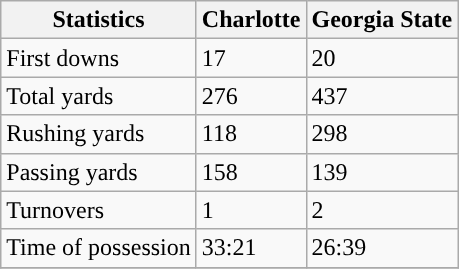<table class="wikitable">
<tr>
<th>Statistics</th>
<th>Charlotte</th>
<th>Georgia State</th>
</tr>
<tr>
<td>First downs</td>
<td>17</td>
<td>20</td>
</tr>
<tr>
<td>Total yards</td>
<td>276</td>
<td>437</td>
</tr>
<tr>
<td>Rushing yards</td>
<td>118</td>
<td>298</td>
</tr>
<tr>
<td>Passing yards</td>
<td>158</td>
<td>139</td>
</tr>
<tr>
<td>Turnovers</td>
<td>1</td>
<td>2</td>
</tr>
<tr>
<td>Time of possession</td>
<td>33:21</td>
<td>26:39</td>
</tr>
<tr>
</tr>
</table>
